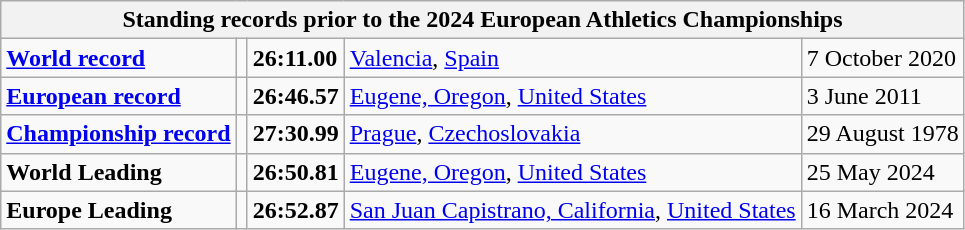<table class="wikitable">
<tr>
<th colspan="5">Standing records prior to the 2024 European Athletics Championships</th>
</tr>
<tr>
<td><strong><a href='#'>World record</a></strong></td>
<td></td>
<td><strong>26:11.00</strong></td>
<td><a href='#'>Valencia</a>, <a href='#'>Spain</a></td>
<td>7 October 2020</td>
</tr>
<tr>
<td><strong><a href='#'>European record</a></strong></td>
<td></td>
<td><strong>26:46.57</strong></td>
<td><a href='#'>Eugene, Oregon</a>, <a href='#'>United States</a></td>
<td>3 June 2011</td>
</tr>
<tr>
<td><strong><a href='#'>Championship record</a></strong></td>
<td></td>
<td><strong>27:30.99</strong></td>
<td><a href='#'>Prague</a>, <a href='#'>Czechoslovakia</a></td>
<td>29 August 1978</td>
</tr>
<tr>
<td><strong>World Leading</strong></td>
<td></td>
<td><strong>26:50.81</strong></td>
<td><a href='#'>Eugene, Oregon</a>, <a href='#'>United States</a></td>
<td>25 May 2024</td>
</tr>
<tr>
<td><strong>Europe Leading</strong></td>
<td></td>
<td><strong>26:52.87</strong></td>
<td><a href='#'>San Juan Capistrano, California</a>, <a href='#'>United States</a></td>
<td>16 March 2024</td>
</tr>
</table>
